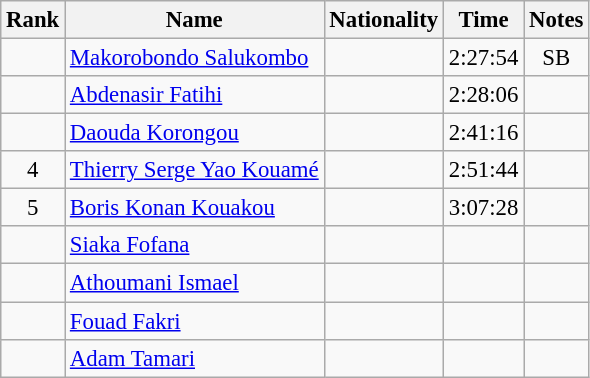<table class="wikitable sortable" style="text-align:center;font-size:95%">
<tr>
<th>Rank</th>
<th>Name</th>
<th>Nationality</th>
<th>Time</th>
<th>Notes</th>
</tr>
<tr>
<td></td>
<td align=left><a href='#'>Makorobondo Salukombo</a></td>
<td align=left></td>
<td>2:27:54</td>
<td>SB</td>
</tr>
<tr>
<td></td>
<td align=left><a href='#'>Abdenasir Fatihi</a></td>
<td align=left></td>
<td>2:28:06</td>
<td></td>
</tr>
<tr>
<td></td>
<td align=left><a href='#'>Daouda Korongou</a></td>
<td align=left></td>
<td>2:41:16</td>
<td></td>
</tr>
<tr>
<td>4</td>
<td align=left><a href='#'>Thierry Serge Yao Kouamé</a></td>
<td align=left></td>
<td>2:51:44</td>
<td></td>
</tr>
<tr>
<td>5</td>
<td align=left><a href='#'>Boris Konan Kouakou</a></td>
<td align=left></td>
<td>3:07:28</td>
<td></td>
</tr>
<tr>
<td></td>
<td align=left><a href='#'>Siaka Fofana</a></td>
<td align=left></td>
<td></td>
<td></td>
</tr>
<tr>
<td></td>
<td align=left><a href='#'>Athoumani Ismael</a></td>
<td align=left></td>
<td></td>
<td></td>
</tr>
<tr>
<td></td>
<td align=left><a href='#'>Fouad Fakri</a></td>
<td align=left></td>
<td></td>
<td></td>
</tr>
<tr>
<td></td>
<td align=left><a href='#'>Adam Tamari</a></td>
<td align=left></td>
<td></td>
<td></td>
</tr>
</table>
